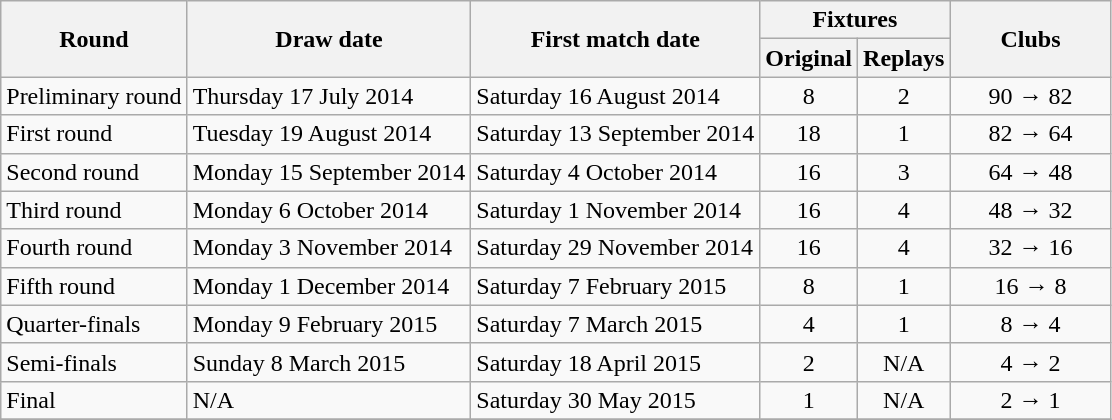<table class="wikitable" style="text-align: center">
<tr>
<th rowspan=2>Round</th>
<th rowspan=2>Draw date</th>
<th rowspan=2>First match date</th>
<th colspan=2>Fixtures</th>
<th rowspan=2 style="width:100px;">Clubs</th>
</tr>
<tr>
<th>Original</th>
<th>Replays</th>
</tr>
<tr>
<td align=left>Preliminary round</td>
<td align=left>Thursday 17 July 2014</td>
<td align=left>Saturday 16 August 2014</td>
<td>8</td>
<td>2</td>
<td>90 → 82</td>
</tr>
<tr>
<td align=left>First round</td>
<td align=left>Tuesday 19 August 2014</td>
<td align=left>Saturday 13 September 2014</td>
<td>18</td>
<td>1</td>
<td>82 → 64</td>
</tr>
<tr>
<td align=left>Second round</td>
<td align=left>Monday 15 September 2014</td>
<td align=left>Saturday 4 October 2014</td>
<td>16</td>
<td>3</td>
<td>64 → 48</td>
</tr>
<tr>
<td align=left>Third round</td>
<td align=left>Monday 6 October 2014</td>
<td align=left>Saturday 1 November 2014</td>
<td>16</td>
<td>4</td>
<td>48 → 32</td>
</tr>
<tr>
<td align=left>Fourth round</td>
<td align=left>Monday 3 November 2014</td>
<td align=left>Saturday 29 November 2014</td>
<td>16</td>
<td>4</td>
<td>32 → 16</td>
</tr>
<tr>
<td align=left>Fifth round</td>
<td align=left>Monday 1 December 2014</td>
<td align=left>Saturday 7 February 2015</td>
<td>8</td>
<td>1</td>
<td>16 → 8</td>
</tr>
<tr>
<td align=left>Quarter-finals</td>
<td align=left>Monday 9 February 2015</td>
<td align=left>Saturday 7 March 2015</td>
<td>4</td>
<td>1</td>
<td>8 → 4</td>
</tr>
<tr>
<td align=left>Semi-finals</td>
<td align=left>Sunday 8 March 2015</td>
<td align=left>Saturday 18 April 2015</td>
<td>2</td>
<td>N/A</td>
<td>4 → 2</td>
</tr>
<tr>
<td align=left>Final</td>
<td align=left>N/A</td>
<td align=left>Saturday 30 May 2015</td>
<td>1</td>
<td>N/A</td>
<td>2 → 1</td>
</tr>
<tr>
</tr>
</table>
